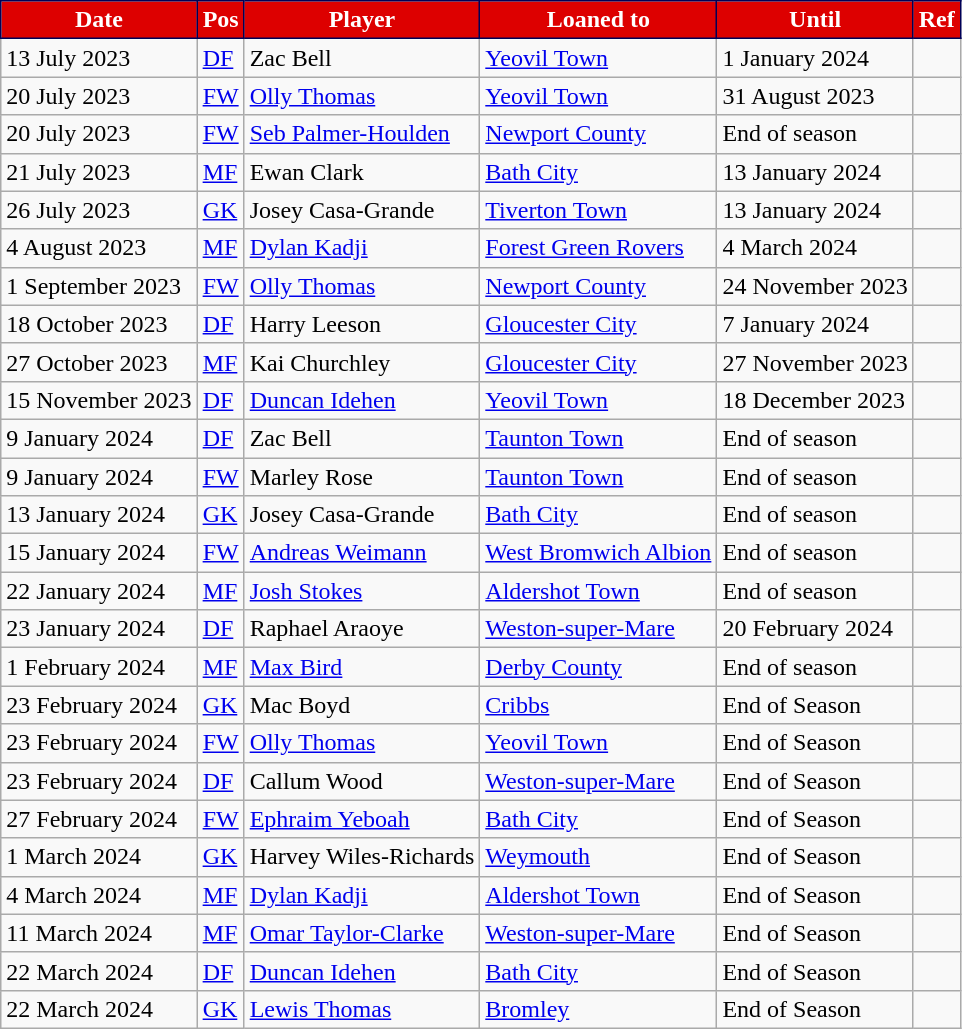<table class="wikitable plainrowheaders sortable">
<tr>
<th style="background:#DD0000;color:#ffffff;border:1px solid #000056">Date</th>
<th style="background:#DD0000;color:#ffffff;border:1px solid #000056">Pos</th>
<th style="background:#DD0000;color:#ffffff;border:1px solid #000056">Player</th>
<th style="background:#DD0000;color:#ffffff;border:1px solid #000056">Loaned to</th>
<th style="background:#DD0000;color:#ffffff;border:1px solid #000056">Until</th>
<th style="background:#DD0000;color:#ffffff;border:1px solid #000056">Ref</th>
</tr>
<tr>
<td>13 July 2023</td>
<td><a href='#'>DF</a></td>
<td> Zac Bell</td>
<td> <a href='#'>Yeovil Town</a></td>
<td>1 January 2024</td>
<td></td>
</tr>
<tr>
<td>20 July 2023</td>
<td><a href='#'>FW</a></td>
<td> <a href='#'>Olly Thomas</a></td>
<td> <a href='#'>Yeovil Town</a></td>
<td>31 August 2023</td>
<td></td>
</tr>
<tr>
<td>20 July 2023</td>
<td><a href='#'>FW</a></td>
<td> <a href='#'>Seb Palmer-Houlden</a></td>
<td> <a href='#'>Newport County</a></td>
<td>End of season</td>
<td></td>
</tr>
<tr>
<td>21 July 2023</td>
<td><a href='#'>MF</a></td>
<td> Ewan Clark</td>
<td> <a href='#'>Bath City</a></td>
<td>13 January 2024</td>
<td></td>
</tr>
<tr>
<td>26 July 2023</td>
<td><a href='#'>GK</a></td>
<td> Josey Casa-Grande</td>
<td> <a href='#'>Tiverton Town</a></td>
<td>13 January 2024</td>
<td></td>
</tr>
<tr>
<td>4 August 2023</td>
<td><a href='#'>MF</a></td>
<td> <a href='#'>Dylan Kadji</a></td>
<td> <a href='#'>Forest Green Rovers</a></td>
<td>4 March 2024</td>
<td></td>
</tr>
<tr>
<td>1 September 2023</td>
<td><a href='#'>FW</a></td>
<td> <a href='#'>Olly Thomas</a></td>
<td> <a href='#'>Newport County</a></td>
<td>24 November 2023</td>
<td></td>
</tr>
<tr>
<td>18 October 2023</td>
<td><a href='#'>DF</a></td>
<td> Harry Leeson</td>
<td> <a href='#'>Gloucester City</a></td>
<td>7 January 2024</td>
<td></td>
</tr>
<tr>
<td>27 October 2023</td>
<td><a href='#'>MF</a></td>
<td> Kai Churchley</td>
<td> <a href='#'>Gloucester City</a></td>
<td>27 November 2023</td>
<td></td>
</tr>
<tr>
<td>15 November 2023</td>
<td><a href='#'>DF</a></td>
<td> <a href='#'>Duncan Idehen</a></td>
<td> <a href='#'>Yeovil Town</a></td>
<td>18 December 2023</td>
<td></td>
</tr>
<tr>
<td>9 January 2024</td>
<td><a href='#'>DF</a></td>
<td> Zac Bell</td>
<td> <a href='#'>Taunton Town</a></td>
<td>End of season</td>
<td></td>
</tr>
<tr>
<td>9 January 2024</td>
<td><a href='#'>FW</a></td>
<td> Marley Rose</td>
<td> <a href='#'>Taunton Town</a></td>
<td>End of season</td>
<td></td>
</tr>
<tr>
<td>13 January 2024</td>
<td><a href='#'>GK</a></td>
<td> Josey Casa-Grande</td>
<td> <a href='#'>Bath City</a></td>
<td>End of season</td>
<td></td>
</tr>
<tr>
<td>15 January 2024</td>
<td><a href='#'>FW</a></td>
<td> <a href='#'>Andreas Weimann</a></td>
<td> <a href='#'>West Bromwich Albion</a></td>
<td>End of season</td>
<td></td>
</tr>
<tr>
<td>22 January 2024</td>
<td><a href='#'>MF</a></td>
<td> <a href='#'>Josh Stokes</a></td>
<td> <a href='#'>Aldershot Town</a></td>
<td>End of season</td>
<td></td>
</tr>
<tr>
<td>23 January 2024</td>
<td><a href='#'>DF</a></td>
<td> Raphael Araoye</td>
<td> <a href='#'>Weston-super-Mare</a></td>
<td>20 February 2024</td>
<td></td>
</tr>
<tr>
<td>1 February 2024</td>
<td><a href='#'>MF</a></td>
<td> <a href='#'>Max Bird</a></td>
<td> <a href='#'>Derby County</a></td>
<td>End of season</td>
<td></td>
</tr>
<tr>
<td>23 February 2024</td>
<td><a href='#'>GK</a></td>
<td> Mac Boyd</td>
<td> <a href='#'>Cribbs</a></td>
<td>End of Season</td>
<td></td>
</tr>
<tr>
<td>23 February 2024</td>
<td><a href='#'>FW</a></td>
<td> <a href='#'>Olly Thomas</a></td>
<td> <a href='#'>Yeovil Town</a></td>
<td>End of Season</td>
<td></td>
</tr>
<tr>
<td>23 February 2024</td>
<td><a href='#'>DF</a></td>
<td> Callum Wood</td>
<td> <a href='#'>Weston-super-Mare</a></td>
<td>End of Season</td>
<td></td>
</tr>
<tr>
<td>27 February 2024</td>
<td><a href='#'>FW</a></td>
<td> <a href='#'>Ephraim Yeboah</a></td>
<td> <a href='#'>Bath City</a></td>
<td>End of Season</td>
<td></td>
</tr>
<tr>
<td>1 March 2024</td>
<td><a href='#'>GK</a></td>
<td> Harvey Wiles-Richards</td>
<td> <a href='#'>Weymouth</a></td>
<td>End of Season</td>
<td></td>
</tr>
<tr>
<td>4 March 2024</td>
<td><a href='#'>MF</a></td>
<td> <a href='#'>Dylan Kadji</a></td>
<td> <a href='#'>Aldershot Town</a></td>
<td>End of Season</td>
<td></td>
</tr>
<tr>
<td>11 March 2024</td>
<td><a href='#'>MF</a></td>
<td> <a href='#'>Omar Taylor-Clarke</a></td>
<td> <a href='#'>Weston-super-Mare</a></td>
<td>End of Season</td>
<td></td>
</tr>
<tr>
<td>22 March 2024</td>
<td><a href='#'>DF</a></td>
<td> <a href='#'>Duncan Idehen</a></td>
<td> <a href='#'>Bath City</a></td>
<td>End of Season</td>
<td></td>
</tr>
<tr>
<td>22 March 2024</td>
<td><a href='#'>GK</a></td>
<td> <a href='#'>Lewis Thomas</a></td>
<td> <a href='#'>Bromley</a></td>
<td>End of Season</td>
<td></td>
</tr>
</table>
